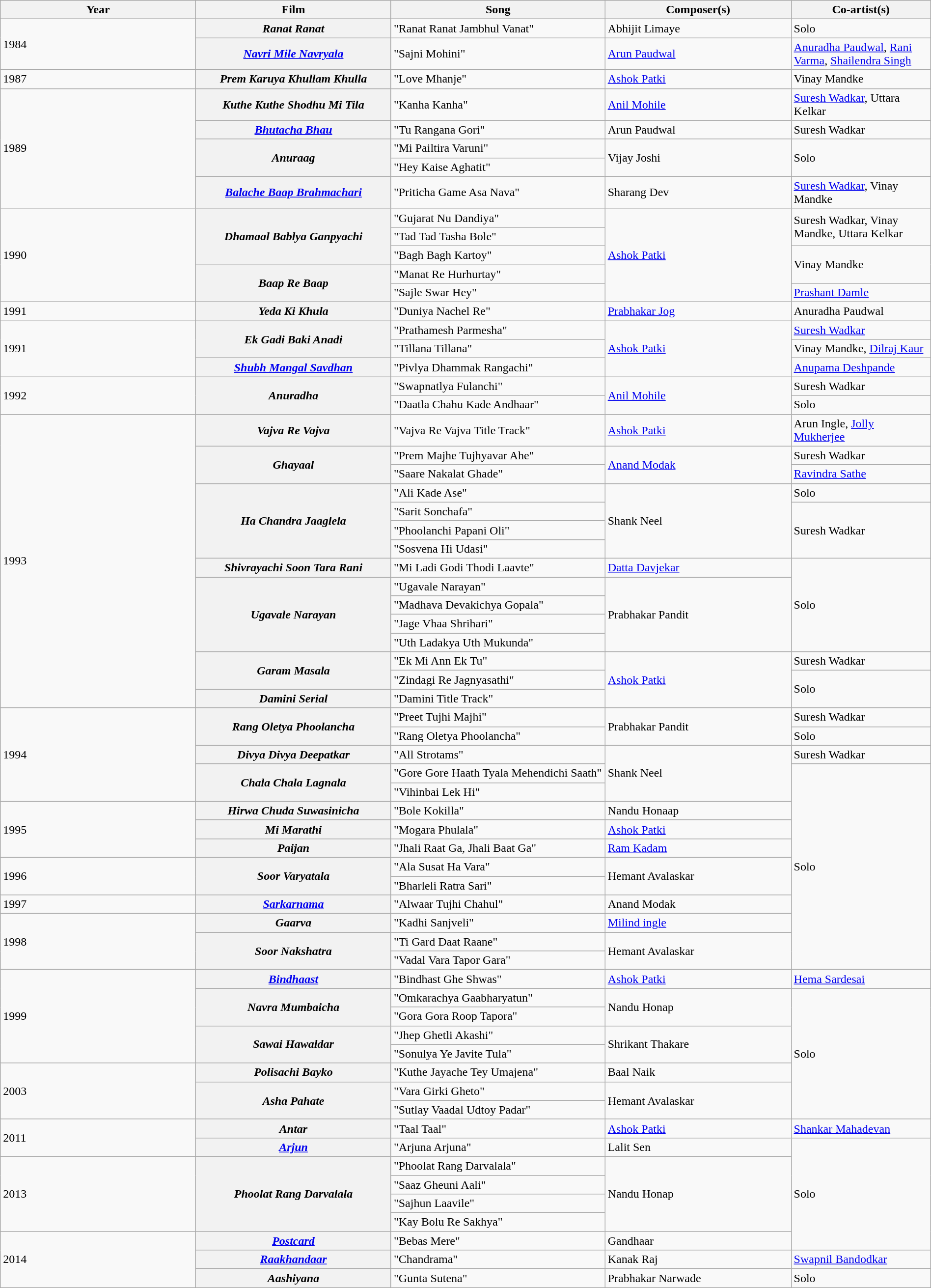<table class="wikitable plainrowheaders" width="100%" textcolor:#000;">
<tr>
<th scope="col" width=21%>Year</th>
<th scope="col" width=21%>Film</th>
<th scope="col" width=23%>Song</th>
<th scope="col" width="20%">Composer(s)</th>
<th scope="col" width="20%">Co-artist(s)</th>
</tr>
<tr>
<td rowspan="2">1984</td>
<th><em>Ranat Ranat</em></th>
<td>"Ranat Ranat Jambhul Vanat"</td>
<td>Abhijit Limaye</td>
<td>Solo</td>
</tr>
<tr>
<th><em><a href='#'>Navri Mile Navryala</a></em></th>
<td>"Sajni Mohini"</td>
<td><a href='#'>Arun Paudwal</a></td>
<td><a href='#'>Anuradha Paudwal</a>, <a href='#'>Rani Varma</a>, <a href='#'>Shailendra Singh</a></td>
</tr>
<tr>
<td>1987</td>
<th><em>Prem Karuya Khullam Khulla</em></th>
<td>"Love Mhanje"</td>
<td><a href='#'>Ashok Patki</a></td>
<td>Vinay Mandke</td>
</tr>
<tr>
<td rowspan="5">1989</td>
<th><em>Kuthe Kuthe Shodhu Mi Tila</em></th>
<td>"Kanha Kanha"</td>
<td><a href='#'>Anil Mohile</a></td>
<td><a href='#'>Suresh Wadkar</a>, Uttara Kelkar</td>
</tr>
<tr>
<th><em><a href='#'>Bhutacha Bhau</a></em></th>
<td>"Tu Rangana Gori"</td>
<td>Arun Paudwal</td>
<td>Suresh Wadkar</td>
</tr>
<tr>
<th rowspan="2"><em>Anuraag</em></th>
<td>"Mi Pailtira Varuni"</td>
<td rowspan="2">Vijay Joshi</td>
<td rowspan="2">Solo</td>
</tr>
<tr>
<td>"Hey Kaise Aghatit"</td>
</tr>
<tr>
<th><em><a href='#'>Balache Baap Brahmachari</a></em></th>
<td>"Priticha Game Asa Nava"</td>
<td>Sharang Dev</td>
<td><a href='#'>Suresh Wadkar</a>, Vinay Mandke</td>
</tr>
<tr>
<td rowspan="5">1990</td>
<th rowspan="3"><em>Dhamaal Bablya Ganpyachi</em></th>
<td>"Gujarat Nu Dandiya"</td>
<td rowspan="5"><a href='#'>Ashok Patki</a></td>
<td rowspan="2">Suresh Wadkar, Vinay Mandke, Uttara Kelkar</td>
</tr>
<tr>
<td>"Tad Tad Tasha Bole"</td>
</tr>
<tr>
<td>"Bagh Bagh Kartoy"</td>
<td rowspan="2">Vinay Mandke</td>
</tr>
<tr>
<th rowspan="2"><em>Baap Re Baap</em></th>
<td>"Manat Re Hurhurtay"</td>
</tr>
<tr>
<td>"Sajle Swar Hey"</td>
<td><a href='#'>Prashant Damle</a></td>
</tr>
<tr>
<td>1991</td>
<th><em>Yeda Ki Khula</em></th>
<td>"Duniya Nachel Re"</td>
<td><a href='#'>Prabhakar Jog</a></td>
<td>Anuradha Paudwal</td>
</tr>
<tr>
<td rowspan="3">1991</td>
<th rowspan="2"><em>Ek Gadi Baki Anadi</em></th>
<td>"Prathamesh Parmesha"</td>
<td rowspan="3"><a href='#'>Ashok Patki</a></td>
<td><a href='#'>Suresh Wadkar</a></td>
</tr>
<tr>
<td>"Tillana Tillana"</td>
<td>Vinay Mandke, <a href='#'>Dilraj Kaur</a></td>
</tr>
<tr>
<th><em><a href='#'>Shubh Mangal Savdhan</a></em></th>
<td>"Pivlya Dhammak Rangachi"</td>
<td><a href='#'>Anupama Deshpande</a></td>
</tr>
<tr>
<td rowspan="2">1992</td>
<th rowspan="2"><em>Anuradha</em></th>
<td>"Swapnatlya Fulanchi"</td>
<td rowspan="2"><a href='#'>Anil Mohile</a></td>
<td>Suresh Wadkar</td>
</tr>
<tr>
<td>"Daatla Chahu Kade Andhaar"</td>
<td>Solo</td>
</tr>
<tr>
<td rowspan="15">1993</td>
<th><em>Vajva Re Vajva</em></th>
<td>"Vajva Re Vajva Title Track"</td>
<td><a href='#'>Ashok Patki</a></td>
<td>Arun Ingle, <a href='#'>Jolly Mukherjee</a></td>
</tr>
<tr>
<th rowspan="2"><em>Ghayaal</em></th>
<td>"Prem Majhe Tujhyavar Ahe"</td>
<td rowspan="2"><a href='#'>Anand Modak</a></td>
<td>Suresh Wadkar</td>
</tr>
<tr>
<td>"Saare Nakalat Ghade"</td>
<td><a href='#'>Ravindra Sathe</a></td>
</tr>
<tr>
<th rowspan="4"><em>Ha Chandra Jaaglela</em></th>
<td>"Ali Kade Ase"</td>
<td rowspan="4">Shank Neel</td>
<td>Solo</td>
</tr>
<tr>
<td>"Sarit Sonchafa"</td>
<td rowspan="3">Suresh Wadkar</td>
</tr>
<tr>
<td>"Phoolanchi Papani Oli"</td>
</tr>
<tr>
<td>"Sosvena Hi Udasi"</td>
</tr>
<tr>
<th><em>Shivrayachi Soon Tara Rani</em></th>
<td>"Mi Ladi Godi Thodi Laavte"</td>
<td><a href='#'>Datta Davjekar</a></td>
<td rowspan="5">Solo</td>
</tr>
<tr>
<th rowspan="4"><em>Ugavale Narayan</em></th>
<td>"Ugavale Narayan"</td>
<td rowspan="4">Prabhakar Pandit</td>
</tr>
<tr>
<td>"Madhava Devakichya Gopala"</td>
</tr>
<tr>
<td>"Jage Vhaa Shrihari"</td>
</tr>
<tr>
<td>"Uth Ladakya Uth Mukunda"</td>
</tr>
<tr>
<th rowspan="2"><em>Garam Masala</em></th>
<td>"Ek Mi Ann Ek Tu"</td>
<td rowspan="3"><a href='#'>Ashok Patki</a></td>
<td>Suresh Wadkar</td>
</tr>
<tr>
<td>"Zindagi Re Jagnyasathi"</td>
<td rowspan="2">Solo</td>
</tr>
<tr>
<th><em>Damini Serial</em></th>
<td>"Damini Title Track"</td>
</tr>
<tr>
<td rowspan="5">1994</td>
<th rowspan="2"><em>Rang Oletya Phoolancha</em></th>
<td>"Preet Tujhi Majhi"</td>
<td rowspan="2">Prabhakar Pandit</td>
<td>Suresh Wadkar</td>
</tr>
<tr>
<td>"Rang Oletya Phoolancha"</td>
<td>Solo</td>
</tr>
<tr>
<th><em>Divya Divya Deepatkar</em></th>
<td>"All Strotams"</td>
<td rowspan="3">Shank Neel</td>
<td>Suresh Wadkar</td>
</tr>
<tr>
<th rowspan="2"><em>Chala Chala Lagnala</em></th>
<td>"Gore Gore Haath Tyala Mehendichi Saath"</td>
<td rowspan="11">Solo</td>
</tr>
<tr>
<td>"Vihinbai Lek Hi"</td>
</tr>
<tr>
<td rowspan="3">1995</td>
<th><em>Hirwa Chuda Suwasinicha</em></th>
<td>"Bole Kokilla"</td>
<td>Nandu Honaap</td>
</tr>
<tr>
<th><em>Mi Marathi</em></th>
<td>"Mogara Phulala"</td>
<td><a href='#'>Ashok Patki</a></td>
</tr>
<tr>
<th><em>Paijan</em></th>
<td>"Jhali Raat Ga, Jhali Baat Ga"</td>
<td><a href='#'>Ram Kadam</a></td>
</tr>
<tr>
<td rowspan="2">1996</td>
<th rowspan="2"><em>Soor Varyatala</em></th>
<td>"Ala Susat Ha Vara"</td>
<td rowspan="2">Hemant Avalaskar</td>
</tr>
<tr>
<td>"Bharleli Ratra Sari"</td>
</tr>
<tr>
<td>1997</td>
<th><em><a href='#'>Sarkarnama</a></em></th>
<td>"Alwaar Tujhi Chahul"</td>
<td>Anand Modak</td>
</tr>
<tr>
<td rowspan="3">1998</td>
<th><em>Gaarva</em></th>
<td>"Kadhi Sanjveli"</td>
<td><a href='#'>Milind ingle</a></td>
</tr>
<tr>
<th rowspan="2"><em>Soor Nakshatra</em></th>
<td>"Ti Gard Daat Raane"</td>
<td rowspan="2">Hemant Avalaskar</td>
</tr>
<tr>
<td>"Vadal Vara Tapor Gara"</td>
</tr>
<tr>
<td rowspan="5">1999</td>
<th><em><a href='#'>Bindhaast</a></em></th>
<td>"Bindhast Ghe Shwas"</td>
<td><a href='#'>Ashok Patki</a></td>
<td><a href='#'>Hema Sardesai</a></td>
</tr>
<tr>
<th rowspan="2"><em>Navra Mumbaicha</em></th>
<td>"Omkarachya Gaabharyatun"</td>
<td rowspan="2">Nandu Honap</td>
<td rowspan="7">Solo</td>
</tr>
<tr>
<td>"Gora Gora Roop Tapora"</td>
</tr>
<tr>
<th rowspan="2"><em>Sawai Hawaldar</em></th>
<td>"Jhep Ghetli Akashi"</td>
<td rowspan="2">Shrikant Thakare</td>
</tr>
<tr>
<td>"Sonulya Ye Javite Tula"</td>
</tr>
<tr>
<td rowspan="3">2003</td>
<th><em>Polisachi Bayko</em></th>
<td>"Kuthe Jayache Tey Umajena"</td>
<td>Baal Naik</td>
</tr>
<tr>
<th rowspan="2"><em>Asha Pahate</em></th>
<td>"Vara Girki Gheto"</td>
<td rowspan="2">Hemant Avalaskar</td>
</tr>
<tr>
<td>"Sutlay Vaadal Udtoy Padar"</td>
</tr>
<tr>
<td rowspan="2">2011</td>
<th><em>Antar</em></th>
<td>"Taal Taal"</td>
<td><a href='#'>Ashok Patki</a></td>
<td><a href='#'>Shankar Mahadevan</a></td>
</tr>
<tr>
<th><em><a href='#'>Arjun</a></em></th>
<td>"Arjuna Arjuna"</td>
<td>Lalit Sen</td>
<td rowspan="6">Solo</td>
</tr>
<tr>
<td rowspan="4">2013</td>
<th rowspan="4"><em>Phoolat Rang Darvalala</em></th>
<td>"Phoolat Rang Darvalala"</td>
<td rowspan="4">Nandu Honap</td>
</tr>
<tr>
<td>"Saaz Gheuni Aali"</td>
</tr>
<tr>
<td>"Sajhun Laavile"</td>
</tr>
<tr>
<td>"Kay Bolu Re Sakhya"</td>
</tr>
<tr>
<td rowspan=3>2014</td>
<th><em><a href='#'>Postcard</a></em></th>
<td>"Bebas Mere"</td>
<td>Gandhaar</td>
</tr>
<tr>
<th><em><a href='#'>Raakhandaar</a></em></th>
<td>"Chandrama"</td>
<td>Kanak Raj</td>
<td><a href='#'>Swapnil Bandodkar</a></td>
</tr>
<tr>
<th><em>Aashiyana</em></th>
<td>"Gunta Sutena"</td>
<td>Prabhakar Narwade</td>
<td>Solo</td>
</tr>
</table>
